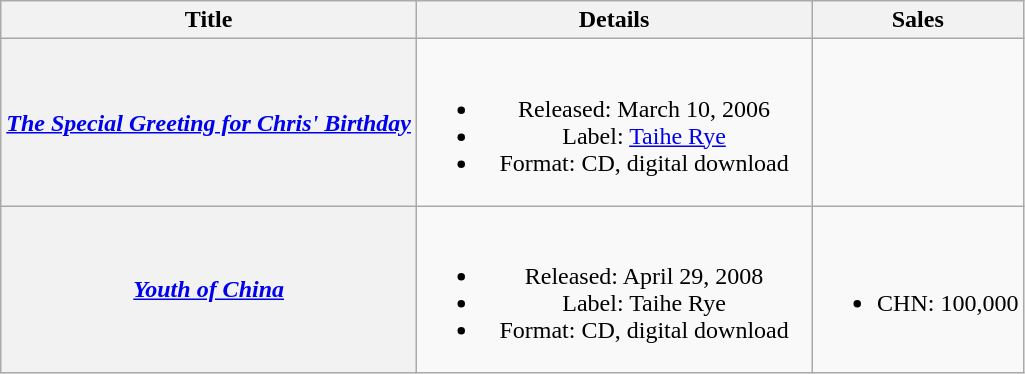<table class="wikitable plainrowheaders" style="text-align:center;">
<tr>
<th scope="col">Title</th>
<th scope="col" style="width:16em;">Details</th>
<th>Sales</th>
</tr>
<tr>
<th scope="row"><em><a href='#'>The Special Greeting for Chris' Birthday</a></em></th>
<td><br><ul><li>Released: March 10, 2006</li><li>Label: <a href='#'>Taihe Rye</a></li><li>Format: CD, digital download</li></ul></td>
<td></td>
</tr>
<tr>
<th scope="row"><em><a href='#'>Youth of China</a></em></th>
<td><br><ul><li>Released: April 29, 2008</li><li>Label: Taihe Rye</li><li>Format: CD, digital download</li></ul></td>
<td><br><ul><li>CHN: 100,000</li></ul></td>
</tr>
</table>
